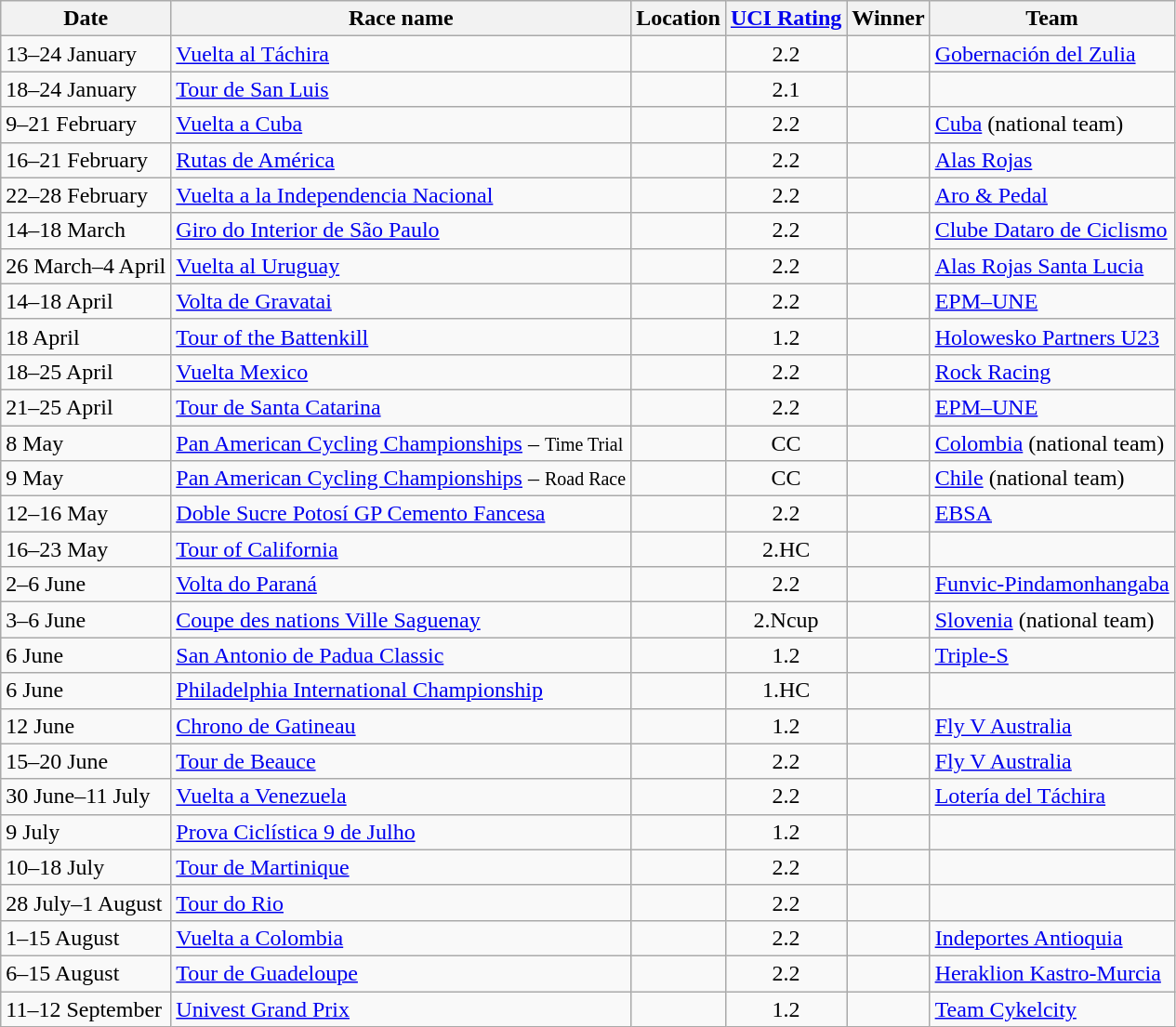<table class="wikitable sortable">
<tr>
<th>Date</th>
<th>Race name</th>
<th>Location</th>
<th><a href='#'>UCI Rating</a></th>
<th>Winner</th>
<th>Team</th>
</tr>
<tr>
<td>13–24 January</td>
<td><a href='#'>Vuelta al Táchira</a></td>
<td></td>
<td align=center>2.2</td>
<td></td>
<td><a href='#'>Gobernación del Zulia</a></td>
</tr>
<tr>
<td>18–24 January</td>
<td><a href='#'>Tour de San Luis</a></td>
<td></td>
<td align=center>2.1</td>
<td></td>
<td></td>
</tr>
<tr>
<td>9–21 February</td>
<td><a href='#'>Vuelta a Cuba</a></td>
<td></td>
<td align=center>2.2</td>
<td></td>
<td><a href='#'>Cuba</a> (national team)</td>
</tr>
<tr>
<td>16–21 February</td>
<td><a href='#'>Rutas de América</a></td>
<td></td>
<td align=center>2.2</td>
<td></td>
<td><a href='#'>Alas Rojas</a></td>
</tr>
<tr>
<td>22–28 February</td>
<td><a href='#'>Vuelta a la Independencia Nacional</a></td>
<td></td>
<td align=center>2.2</td>
<td></td>
<td><a href='#'>Aro & Pedal</a></td>
</tr>
<tr>
<td>14–18 March</td>
<td><a href='#'>Giro do Interior de São Paulo</a></td>
<td></td>
<td align=center>2.2</td>
<td></td>
<td><a href='#'>Clube Dataro de Ciclismo</a></td>
</tr>
<tr>
<td>26 March–4 April</td>
<td><a href='#'>Vuelta al Uruguay</a></td>
<td></td>
<td align=center>2.2</td>
<td></td>
<td><a href='#'>Alas Rojas Santa Lucia</a></td>
</tr>
<tr>
<td>14–18 April</td>
<td><a href='#'>Volta de Gravatai</a></td>
<td></td>
<td align=center>2.2</td>
<td></td>
<td><a href='#'>EPM–UNE</a></td>
</tr>
<tr>
<td>18 April</td>
<td><a href='#'>Tour of the Battenkill</a></td>
<td></td>
<td align=center>1.2</td>
<td></td>
<td><a href='#'>Holowesko Partners U23</a></td>
</tr>
<tr>
<td>18–25 April</td>
<td><a href='#'>Vuelta Mexico</a></td>
<td></td>
<td align=center>2.2</td>
<td></td>
<td><a href='#'>Rock Racing</a></td>
</tr>
<tr>
<td>21–25 April</td>
<td><a href='#'>Tour de Santa Catarina</a></td>
<td></td>
<td align=center>2.2</td>
<td></td>
<td><a href='#'>EPM–UNE</a></td>
</tr>
<tr>
<td>8 May</td>
<td><a href='#'>Pan American Cycling Championships</a> – <small>Time Trial</small></td>
<td></td>
<td align=center>CC</td>
<td></td>
<td><a href='#'>Colombia</a> (national team)</td>
</tr>
<tr>
<td>9 May</td>
<td><a href='#'>Pan American Cycling Championships</a> – <small>Road Race</small></td>
<td></td>
<td align=center>CC</td>
<td></td>
<td><a href='#'>Chile</a> (national team)</td>
</tr>
<tr>
<td>12–16 May</td>
<td><a href='#'>Doble Sucre Potosí GP Cemento Fancesa</a></td>
<td></td>
<td align=center>2.2</td>
<td></td>
<td><a href='#'>EBSA</a></td>
</tr>
<tr>
<td>16–23 May</td>
<td><a href='#'>Tour of California</a></td>
<td></td>
<td align=center>2.HC</td>
<td></td>
<td></td>
</tr>
<tr>
<td>2–6 June</td>
<td><a href='#'>Volta do Paraná</a></td>
<td></td>
<td align=center>2.2</td>
<td></td>
<td><a href='#'>Funvic-Pindamonhangaba</a></td>
</tr>
<tr>
<td>3–6 June</td>
<td><a href='#'>Coupe des nations Ville Saguenay</a></td>
<td></td>
<td align=center>2.Ncup</td>
<td></td>
<td><a href='#'>Slovenia</a> (national team)</td>
</tr>
<tr>
<td>6 June</td>
<td><a href='#'>San Antonio de Padua Classic</a></td>
<td></td>
<td align=center>1.2</td>
<td></td>
<td><a href='#'>Triple-S</a></td>
</tr>
<tr>
<td>6 June</td>
<td><a href='#'>Philadelphia International Championship</a></td>
<td></td>
<td align=center>1.HC</td>
<td></td>
<td></td>
</tr>
<tr>
<td>12 June</td>
<td><a href='#'>Chrono de Gatineau</a></td>
<td></td>
<td align=center>1.2</td>
<td></td>
<td><a href='#'>Fly V Australia</a></td>
</tr>
<tr>
<td>15–20 June</td>
<td><a href='#'>Tour de Beauce</a></td>
<td></td>
<td align=center>2.2</td>
<td></td>
<td><a href='#'>Fly V Australia</a></td>
</tr>
<tr>
<td>30 June–11 July</td>
<td><a href='#'>Vuelta a Venezuela</a></td>
<td></td>
<td align=center>2.2</td>
<td></td>
<td><a href='#'>Lotería del Táchira</a></td>
</tr>
<tr>
<td>9 July</td>
<td><a href='#'>Prova Ciclística 9 de Julho</a></td>
<td></td>
<td align=center>1.2</td>
<td></td>
<td></td>
</tr>
<tr>
<td>10–18 July</td>
<td><a href='#'>Tour de Martinique</a></td>
<td></td>
<td align=center>2.2</td>
<td></td>
<td></td>
</tr>
<tr>
<td>28 July–1 August</td>
<td><a href='#'>Tour do Rio</a></td>
<td></td>
<td align=center>2.2</td>
<td></td>
<td></td>
</tr>
<tr>
<td>1–15 August</td>
<td><a href='#'>Vuelta a Colombia</a></td>
<td></td>
<td align=center>2.2</td>
<td></td>
<td><a href='#'>Indeportes Antioquia</a></td>
</tr>
<tr>
<td>6–15 August</td>
<td><a href='#'>Tour de Guadeloupe</a></td>
<td></td>
<td align=center>2.2</td>
<td></td>
<td><a href='#'>Heraklion Kastro-Murcia</a></td>
</tr>
<tr>
<td>11–12 September</td>
<td><a href='#'>Univest Grand Prix</a></td>
<td></td>
<td align=center>1.2</td>
<td></td>
<td><a href='#'>Team Cykelcity</a></td>
</tr>
</table>
